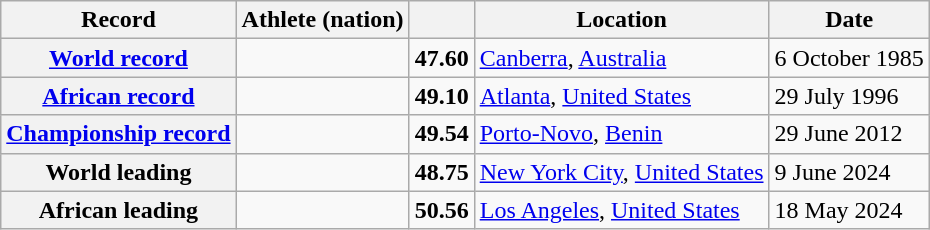<table class="wikitable">
<tr>
<th scope="col">Record</th>
<th scope="col">Athlete (nation)</th>
<th scope="col"></th>
<th scope="col">Location</th>
<th scope="col">Date</th>
</tr>
<tr>
<th scope="row"><a href='#'>World record</a></th>
<td></td>
<td align="center"><strong>47.60</strong></td>
<td><a href='#'>Canberra</a>, <a href='#'>Australia</a></td>
<td>6 October 1985</td>
</tr>
<tr>
<th scope="row"><a href='#'>African record</a></th>
<td></td>
<td align="center"><strong>49.10</strong></td>
<td><a href='#'>Atlanta</a>, <a href='#'>United States</a></td>
<td>29 July 1996</td>
</tr>
<tr>
<th><a href='#'>Championship record</a></th>
<td></td>
<td align="center"><strong>49.54</strong></td>
<td><a href='#'>Porto-Novo</a>, <a href='#'>Benin</a></td>
<td>29 June 2012</td>
</tr>
<tr>
<th scope="row">World leading</th>
<td></td>
<td align="center"><strong>48.75</strong></td>
<td><a href='#'>New York City</a>, <a href='#'>United States</a></td>
<td>9 June 2024</td>
</tr>
<tr>
<th scope="row">African leading</th>
<td></td>
<td align="center"><strong>50.56</strong></td>
<td><a href='#'>Los Angeles</a>, <a href='#'>United States</a></td>
<td>18 May 2024</td>
</tr>
</table>
